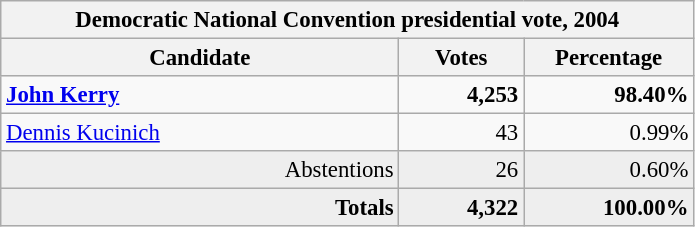<table class="wikitable" style="font-size:95%;">
<tr>
<th colspan="3">Democratic National Convention presidential vote, 2004</th>
</tr>
<tr>
<th style="width: 17em">Candidate</th>
<th style="width: 5em">Votes</th>
<th style="width: 7em">Percentage</th>
</tr>
<tr>
<td><strong><a href='#'>John Kerry</a></strong></td>
<td style="text-align:right;"><strong>4,253 </strong></td>
<td style="text-align:right;"><strong>98.40%</strong></td>
</tr>
<tr>
<td><a href='#'>Dennis Kucinich</a></td>
<td style="text-align:right;">43</td>
<td style="text-align:right;">0.99%</td>
</tr>
<tr style="background:#eee; text-align:right;">
<td>Abstentions</td>
<td>26</td>
<td>0.60%</td>
</tr>
<tr style="background:#eee; text-align:right;">
<td><strong>Totals</strong></td>
<td><strong>4,322</strong></td>
<td><strong>100.00%</strong></td>
</tr>
</table>
